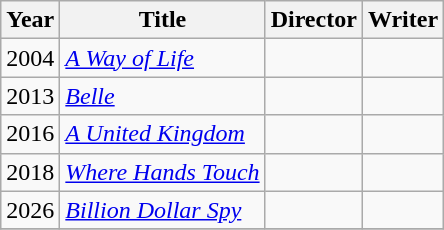<table class="wikitable">
<tr>
<th>Year</th>
<th>Title</th>
<th>Director</th>
<th>Writer</th>
</tr>
<tr>
<td>2004</td>
<td><em><a href='#'>A Way of Life</a></em></td>
<td></td>
<td></td>
</tr>
<tr>
<td>2013</td>
<td><em><a href='#'>Belle</a></em></td>
<td></td>
<td></td>
</tr>
<tr>
<td>2016</td>
<td><em><a href='#'>A United Kingdom</a></em></td>
<td></td>
<td></td>
</tr>
<tr>
<td>2018</td>
<td><em><a href='#'>Where Hands Touch</a></em></td>
<td></td>
<td></td>
</tr>
<tr>
<td>2026</td>
<td><em><a href='#'>Billion Dollar Spy</a></em></td>
<td></td>
<td></td>
</tr>
<tr>
</tr>
</table>
